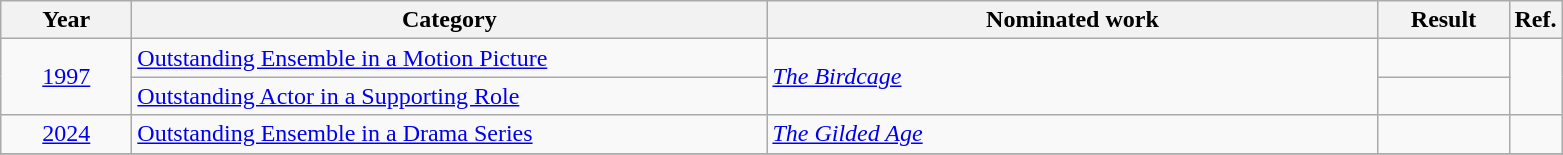<table class=wikitable>
<tr>
<th scope="col" style="width:5em;">Year</th>
<th scope="col" style="width:26em;">Category</th>
<th scope="col" style="width:25em;">Nominated work</th>
<th scope="col" style="width:5em;">Result</th>
<th>Ref.</th>
</tr>
<tr>
<td style="text-align:center;", rowspan=2><a href='#'>1997</a></td>
<td><a href='#'>Outstanding Ensemble in a Motion Picture</a></td>
<td rowspan=2><em><a href='#'>The Birdcage</a></em></td>
<td></td>
<td style="text-align:center;", rowspan=2></td>
</tr>
<tr>
<td><a href='#'>Outstanding Actor in a Supporting Role</a></td>
<td></td>
</tr>
<tr>
<td style="text-align:center;", rowspan=1><a href='#'>2024</a></td>
<td><a href='#'>Outstanding Ensemble in a Drama Series</a></td>
<td><em><a href='#'>The Gilded Age</a></em></td>
<td></td>
<td style="text-align:center;"></td>
</tr>
<tr>
</tr>
</table>
